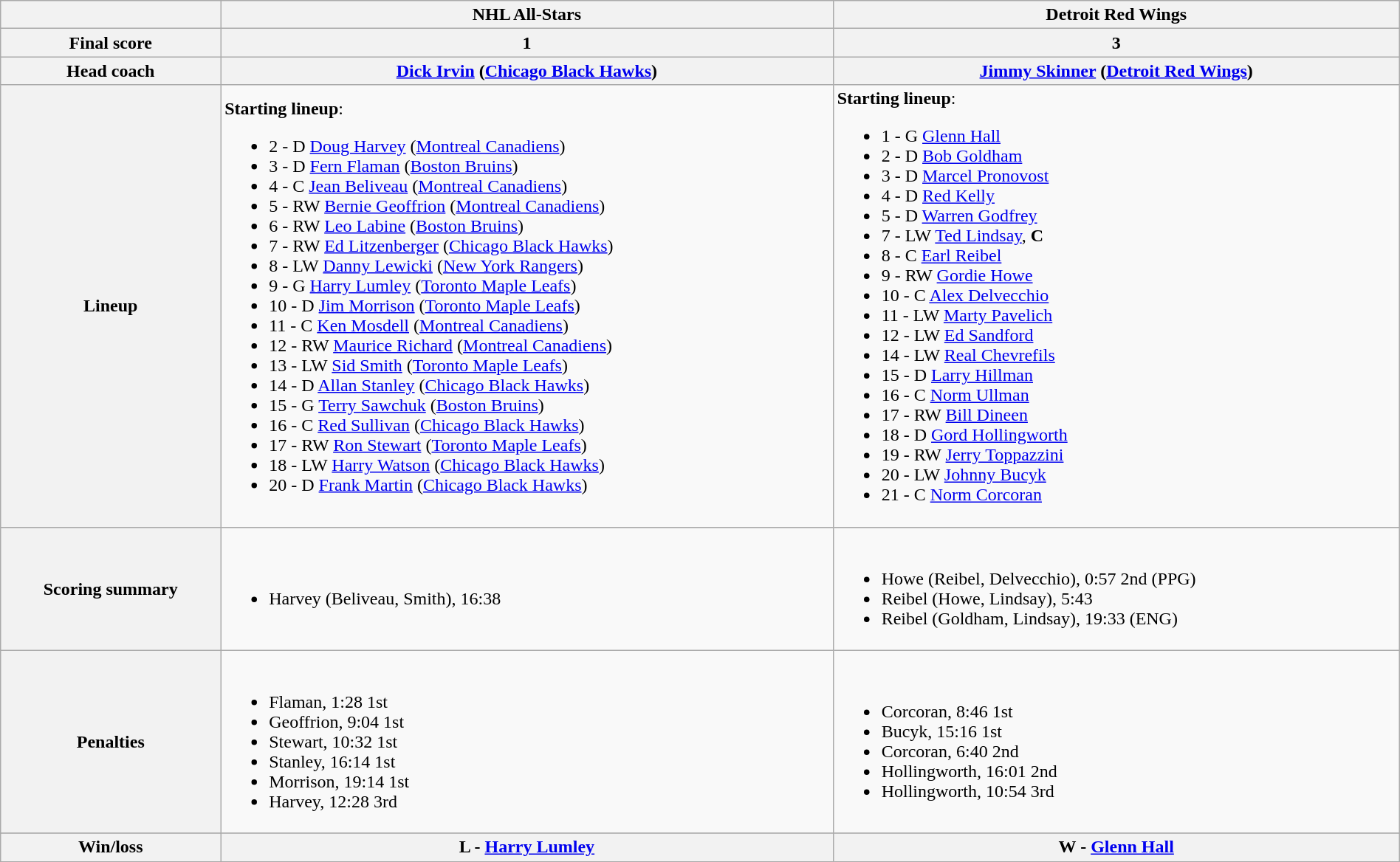<table class="wikitable" style="width:100%">
<tr>
<th></th>
<th>NHL All-Stars</th>
<th>Detroit Red Wings</th>
</tr>
<tr>
<th>Final score</th>
<th>1</th>
<th>3</th>
</tr>
<tr>
<th>Head coach</th>
<th><a href='#'>Dick Irvin</a> (<a href='#'>Chicago Black Hawks</a>)</th>
<th><a href='#'>Jimmy Skinner</a> (<a href='#'>Detroit Red Wings</a>)</th>
</tr>
<tr>
<th>Lineup</th>
<td><strong>Starting lineup</strong>:<br><ul><li>2 - D <a href='#'>Doug Harvey</a> (<a href='#'>Montreal Canadiens</a>)</li><li>3 - D <a href='#'>Fern Flaman</a> (<a href='#'>Boston Bruins</a>)</li><li>4 - C <a href='#'>Jean Beliveau</a> (<a href='#'>Montreal Canadiens</a>)</li><li>5 - RW <a href='#'>Bernie Geoffrion</a> (<a href='#'>Montreal Canadiens</a>)</li><li>6 - RW <a href='#'>Leo Labine</a> (<a href='#'>Boston Bruins</a>)</li><li>7 - RW <a href='#'>Ed Litzenberger</a> (<a href='#'>Chicago Black Hawks</a>)</li><li>8 - LW <a href='#'>Danny Lewicki</a> (<a href='#'>New York Rangers</a>)</li><li>9 - G <a href='#'>Harry Lumley</a> (<a href='#'>Toronto Maple Leafs</a>)</li><li>10 - D <a href='#'>Jim Morrison</a> (<a href='#'>Toronto Maple Leafs</a>)</li><li>11 - C <a href='#'>Ken Mosdell</a> (<a href='#'>Montreal Canadiens</a>)</li><li>12 - RW <a href='#'>Maurice Richard</a> (<a href='#'>Montreal Canadiens</a>)</li><li>13 - LW <a href='#'>Sid Smith</a> (<a href='#'>Toronto Maple Leafs</a>)</li><li>14 - D <a href='#'>Allan Stanley</a> (<a href='#'>Chicago Black Hawks</a>)</li><li>15 - G <a href='#'>Terry Sawchuk</a> (<a href='#'>Boston Bruins</a>)</li><li>16 - C <a href='#'>Red Sullivan</a> (<a href='#'>Chicago Black Hawks</a>)</li><li>17 - RW <a href='#'>Ron Stewart</a> (<a href='#'>Toronto Maple Leafs</a>)</li><li>18 - LW <a href='#'>Harry Watson</a> (<a href='#'>Chicago Black Hawks</a>)</li><li>20 - D <a href='#'>Frank Martin</a> (<a href='#'>Chicago Black Hawks</a>)</li></ul></td>
<td><strong>Starting lineup</strong>:<br><ul><li>1 - G <a href='#'>Glenn Hall</a></li><li>2 - D <a href='#'>Bob Goldham</a></li><li>3 - D <a href='#'>Marcel Pronovost</a></li><li>4 - D <a href='#'>Red Kelly</a></li><li>5 - D <a href='#'>Warren Godfrey</a></li><li>7 - LW <a href='#'>Ted Lindsay</a>, <strong>C</strong></li><li>8 - C <a href='#'>Earl Reibel</a></li><li>9 - RW <a href='#'>Gordie Howe</a></li><li>10 - C <a href='#'>Alex Delvecchio</a></li><li>11 - LW <a href='#'>Marty Pavelich</a></li><li>12 - LW <a href='#'>Ed Sandford</a></li><li>14 - LW <a href='#'>Real Chevrefils</a></li><li>15 - D <a href='#'>Larry Hillman</a></li><li>16 - C <a href='#'>Norm Ullman</a></li><li>17 - RW <a href='#'>Bill Dineen</a></li><li>18 - D <a href='#'>Gord Hollingworth</a></li><li>19 - RW <a href='#'>Jerry Toppazzini</a></li><li>20 - LW <a href='#'>Johnny Bucyk</a></li><li>21 - C <a href='#'>Norm Corcoran</a></li></ul></td>
</tr>
<tr>
<th>Scoring summary</th>
<td><br><ul><li>Harvey (Beliveau, Smith), 16:38</li></ul></td>
<td><br><ul><li>Howe (Reibel, Delvecchio), 0:57 2nd (PPG)</li><li>Reibel (Howe, Lindsay), 5:43</li><li>Reibel (Goldham, Lindsay), 19:33 (ENG)</li></ul></td>
</tr>
<tr>
<th>Penalties</th>
<td><br><ul><li>Flaman, 1:28 1st</li><li>Geoffrion, 9:04 1st</li><li>Stewart, 10:32 1st</li><li>Stanley, 16:14 1st</li><li>Morrison, 19:14 1st</li><li>Harvey, 12:28 3rd</li></ul></td>
<td><br><ul><li>Corcoran, 8:46 1st</li><li>Bucyk, 15:16 1st</li><li>Corcoran, 6:40 2nd</li><li>Hollingworth, 16:01 2nd</li><li>Hollingworth, 10:54 3rd</li></ul></td>
</tr>
<tr>
</tr>
<tr>
<th>Win/loss</th>
<th><strong>L</strong> - <a href='#'>Harry Lumley</a></th>
<th><strong>W</strong> - <a href='#'>Glenn Hall</a></th>
</tr>
</table>
